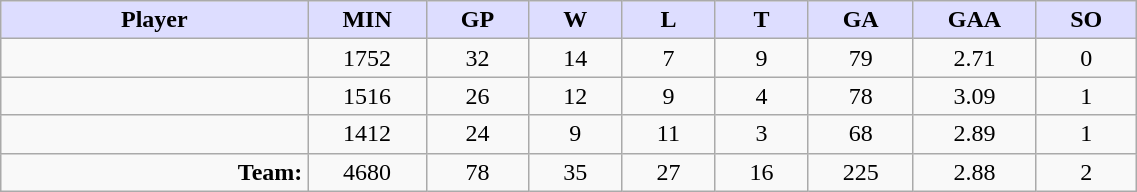<table style="width:60%;" class="wikitable sortable">
<tr>
<th style="background:#ddf; width:10%;">Player</th>
<th style="width:3%; background:#ddf;" title="Minutes played">MIN</th>
<th style="width:3%; background:#ddf;" title="Games played in">GP</th>
<th style="width:3%; background:#ddf;" title="Games played in">W</th>
<th style="width:3%; background:#ddf;" title="Games played in">L</th>
<th style="width:3%; background:#ddf;" title="Ties">T</th>
<th style="width:3%; background:#ddf;" title="Goals against">GA</th>
<th style="width:3%; background:#ddf;" title="Goals against average">GAA</th>
<th style="width:3%; background:#ddf;" title="Shut-outs">SO</th>
</tr>
<tr style="text-align:center;">
<td style="text-align:right;"></td>
<td>1752</td>
<td>32</td>
<td>14</td>
<td>7</td>
<td>9</td>
<td>79</td>
<td>2.71</td>
<td>0</td>
</tr>
<tr style="text-align:center;">
<td style="text-align:right;"></td>
<td>1516</td>
<td>26</td>
<td>12</td>
<td>9</td>
<td>4</td>
<td>78</td>
<td>3.09</td>
<td>1</td>
</tr>
<tr style="text-align:center;">
<td style="text-align:right;"></td>
<td>1412</td>
<td>24</td>
<td>9</td>
<td>11</td>
<td>3</td>
<td>68</td>
<td>2.89</td>
<td>1</td>
</tr>
<tr style="text-align:center;">
<td style="text-align:right;"><strong>Team:</strong></td>
<td>4680</td>
<td>78</td>
<td>35</td>
<td>27</td>
<td>16</td>
<td>225</td>
<td>2.88</td>
<td>2</td>
</tr>
</table>
